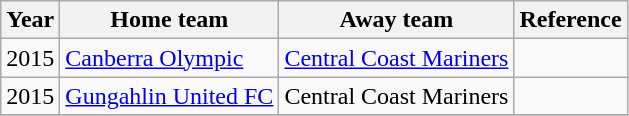<table class="wikitable">
<tr>
<th>Year</th>
<th>Home team</th>
<th>Away team</th>
<th>Reference</th>
</tr>
<tr>
<td>2015</td>
<td><a href='#'>Canberra Olympic</a></td>
<td><a href='#'>Central Coast Mariners</a></td>
<td></td>
</tr>
<tr>
<td>2015</td>
<td><a href='#'>Gungahlin United FC</a></td>
<td>Central Coast Mariners</td>
<td></td>
</tr>
<tr>
</tr>
</table>
